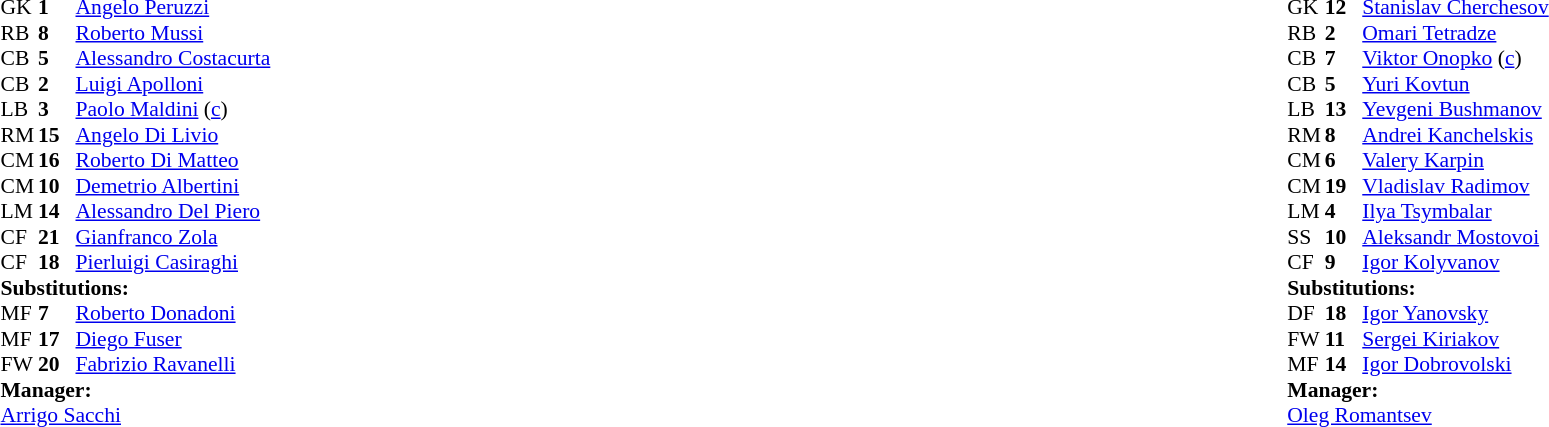<table style="width:100%">
<tr>
<td style="vertical-align:top;width:40%"><br><table style="font-size:90%" cellspacing="0" cellpadding="0">
<tr>
<th width="25"></th>
<th width="25"></th>
</tr>
<tr>
<td>GK</td>
<td><strong>1</strong></td>
<td><a href='#'>Angelo Peruzzi</a></td>
</tr>
<tr>
<td>RB</td>
<td><strong>8</strong></td>
<td><a href='#'>Roberto Mussi</a></td>
</tr>
<tr>
<td>CB</td>
<td><strong>5</strong></td>
<td><a href='#'>Alessandro Costacurta</a></td>
</tr>
<tr>
<td>CB</td>
<td><strong>2</strong></td>
<td><a href='#'>Luigi Apolloni</a></td>
</tr>
<tr>
<td>LB</td>
<td><strong>3</strong></td>
<td><a href='#'>Paolo Maldini</a> (<a href='#'>c</a>)</td>
</tr>
<tr>
<td>RM</td>
<td><strong>15</strong></td>
<td><a href='#'>Angelo Di Livio</a></td>
<td></td>
<td></td>
</tr>
<tr>
<td>CM</td>
<td><strong>16</strong></td>
<td><a href='#'>Roberto Di Matteo</a></td>
</tr>
<tr>
<td>CM</td>
<td><strong>10</strong></td>
<td><a href='#'>Demetrio Albertini</a></td>
<td></td>
</tr>
<tr>
<td>LM</td>
<td><strong>14</strong></td>
<td><a href='#'>Alessandro Del Piero</a></td>
<td></td>
<td></td>
</tr>
<tr>
<td>CF</td>
<td><strong>21</strong></td>
<td><a href='#'>Gianfranco Zola</a></td>
</tr>
<tr>
<td>CF</td>
<td><strong>18</strong></td>
<td><a href='#'>Pierluigi Casiraghi</a></td>
<td></td>
<td></td>
</tr>
<tr>
<td colspan=3><strong>Substitutions:</strong></td>
</tr>
<tr>
<td>MF</td>
<td><strong>7</strong></td>
<td><a href='#'>Roberto Donadoni</a></td>
<td></td>
<td></td>
</tr>
<tr>
<td>MF</td>
<td><strong>17</strong></td>
<td><a href='#'>Diego Fuser</a></td>
<td></td>
<td></td>
</tr>
<tr>
<td>FW</td>
<td><strong>20</strong></td>
<td><a href='#'>Fabrizio Ravanelli</a></td>
<td></td>
<td></td>
</tr>
<tr>
<td colspan=3><strong>Manager:</strong></td>
</tr>
<tr>
<td colspan=3><a href='#'>Arrigo Sacchi</a></td>
</tr>
</table>
</td>
<td valign="top"></td>
<td style="vertical-align:top; width:50%;"><br><table style="font-size:90%;margin:auto" cellspacing="0" cellpadding="0">
<tr>
<th width=25></th>
<th width=25></th>
</tr>
<tr>
<td>GK</td>
<td><strong>12</strong></td>
<td><a href='#'>Stanislav Cherchesov</a></td>
</tr>
<tr>
<td>RB</td>
<td><strong>2</strong></td>
<td><a href='#'>Omari Tetradze</a></td>
</tr>
<tr>
<td>CB</td>
<td><strong>7</strong></td>
<td><a href='#'>Viktor Onopko</a> (<a href='#'>c</a>)</td>
<td></td>
</tr>
<tr>
<td>CB</td>
<td><strong>5</strong></td>
<td><a href='#'>Yuri Kovtun</a></td>
<td></td>
</tr>
<tr>
<td>LB</td>
<td><strong>13</strong></td>
<td><a href='#'>Yevgeni Bushmanov</a></td>
<td></td>
<td></td>
</tr>
<tr>
<td>RM</td>
<td><strong>8</strong></td>
<td><a href='#'>Andrei Kanchelskis</a></td>
</tr>
<tr>
<td>CM</td>
<td><strong>6</strong></td>
<td><a href='#'>Valery Karpin</a></td>
<td></td>
<td></td>
</tr>
<tr>
<td>CM</td>
<td><strong>19</strong></td>
<td><a href='#'>Vladislav Radimov</a></td>
</tr>
<tr>
<td>LM</td>
<td><strong>4</strong></td>
<td><a href='#'>Ilya Tsymbalar</a></td>
<td></td>
<td></td>
</tr>
<tr>
<td>SS</td>
<td><strong>10</strong></td>
<td><a href='#'>Aleksandr Mostovoi</a></td>
</tr>
<tr>
<td>CF</td>
<td><strong>9</strong></td>
<td><a href='#'>Igor Kolyvanov</a></td>
<td></td>
</tr>
<tr>
<td colspan=3><strong>Substitutions:</strong></td>
</tr>
<tr>
<td>DF</td>
<td><strong>18</strong></td>
<td><a href='#'>Igor Yanovsky</a></td>
<td></td>
<td></td>
</tr>
<tr>
<td>FW</td>
<td><strong>11</strong></td>
<td><a href='#'>Sergei Kiriakov</a></td>
<td></td>
<td></td>
</tr>
<tr>
<td>MF</td>
<td><strong>14</strong></td>
<td><a href='#'>Igor Dobrovolski</a></td>
<td></td>
<td></td>
</tr>
<tr>
<td colspan=3><strong>Manager:</strong></td>
</tr>
<tr>
<td colspan=3><a href='#'>Oleg Romantsev</a></td>
</tr>
</table>
</td>
</tr>
</table>
